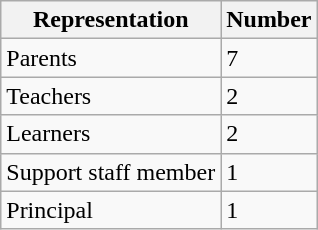<table Class = "wikitable">
<tr>
<th>Representation</th>
<th>Number</th>
</tr>
<tr>
<td>Parents</td>
<td>7</td>
</tr>
<tr>
<td>Teachers</td>
<td>2</td>
</tr>
<tr>
<td>Learners</td>
<td>2</td>
</tr>
<tr>
<td>Support staff member</td>
<td>1</td>
</tr>
<tr>
<td>Principal</td>
<td>1</td>
</tr>
</table>
